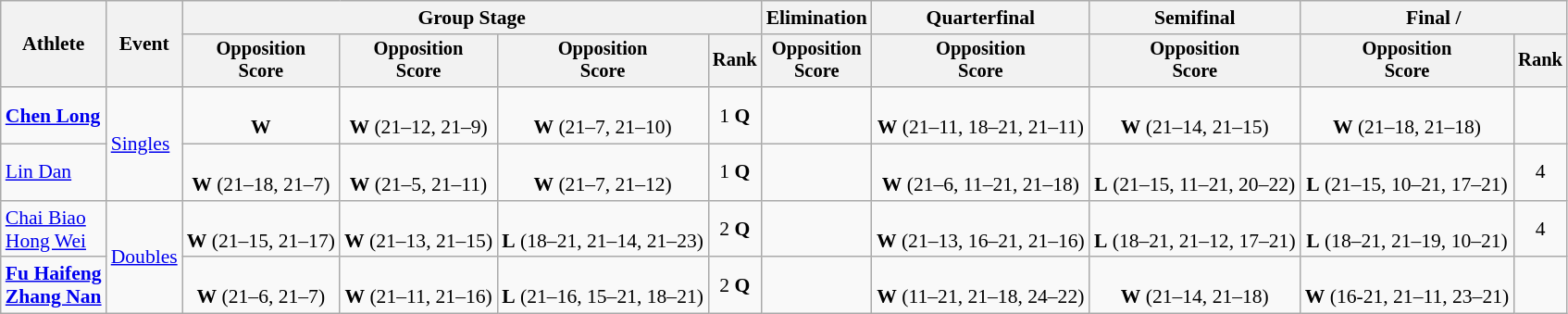<table class="wikitable" style="font-size:90%">
<tr>
<th rowspan=2>Athlete</th>
<th rowspan=2>Event</th>
<th colspan=4>Group Stage</th>
<th>Elimination</th>
<th>Quarterfinal</th>
<th>Semifinal</th>
<th colspan=2>Final / </th>
</tr>
<tr style="font-size:95%">
<th>Opposition<br>Score</th>
<th>Opposition<br>Score</th>
<th>Opposition<br>Score</th>
<th>Rank</th>
<th>Opposition<br>Score</th>
<th>Opposition<br>Score</th>
<th>Opposition<br>Score</th>
<th>Opposition<br>Score</th>
<th>Rank</th>
</tr>
<tr align=center>
<td align=left><strong><a href='#'>Chen Long</a></strong></td>
<td align=left rowspan=2><a href='#'>Singles</a></td>
<td><br><strong>W</strong> </td>
<td><br><strong>W</strong> (21–12, 21–9)</td>
<td><br><strong>W</strong> (21–7, 21–10)</td>
<td>1 <strong>Q</strong></td>
<td></td>
<td><br><strong>W</strong> (21–11, 18–21, 21–11)</td>
<td><br><strong>W</strong> (21–14, 21–15)</td>
<td><br><strong>W</strong> (21–18, 21–18)</td>
<td></td>
</tr>
<tr align=center>
<td align=left><a href='#'>Lin Dan</a></td>
<td><br><strong>W</strong> (21–18, 21–7)</td>
<td><br><strong>W</strong> (21–5, 21–11)</td>
<td><br><strong>W</strong> (21–7, 21–12)</td>
<td>1 <strong>Q</strong></td>
<td></td>
<td><br><strong>W</strong> (21–6, 11–21, 21–18)</td>
<td><br><strong>L</strong> (21–15, 11–21, 20–22)</td>
<td><br><strong>L</strong> (21–15, 10–21, 17–21)</td>
<td>4</td>
</tr>
<tr align=center>
<td align=left><a href='#'>Chai Biao</a><br><a href='#'>Hong Wei</a></td>
<td align=left rowspan=2><a href='#'>Doubles</a></td>
<td><br><strong>W</strong> (21–15, 21–17)</td>
<td><br><strong>W</strong> (21–13, 21–15)</td>
<td><br><strong>L</strong> (18–21, 21–14, 21–23)</td>
<td>2 <strong>Q</strong></td>
<td></td>
<td><br><strong>W</strong> (21–13, 16–21, 21–16)</td>
<td><br><strong>L</strong> (18–21, 21–12, 17–21)</td>
<td><br><strong>L</strong> (18–21, 21–19, 10–21)</td>
<td>4</td>
</tr>
<tr align=center>
<td align=left><strong><a href='#'>Fu Haifeng</a><br><a href='#'>Zhang Nan</a></strong></td>
<td><br><strong>W</strong> (21–6, 21–7)</td>
<td><br><strong>W</strong> (21–11, 21–16)</td>
<td><br><strong>L</strong> (21–16, 15–21, 18–21)</td>
<td>2 <strong>Q</strong></td>
<td></td>
<td><br><strong>W</strong> (11–21, 21–18, 24–22)</td>
<td><br><strong>W</strong> (21–14, 21–18)</td>
<td><br><strong>W</strong> (16-21, 21–11, 23–21)</td>
<td></td>
</tr>
</table>
